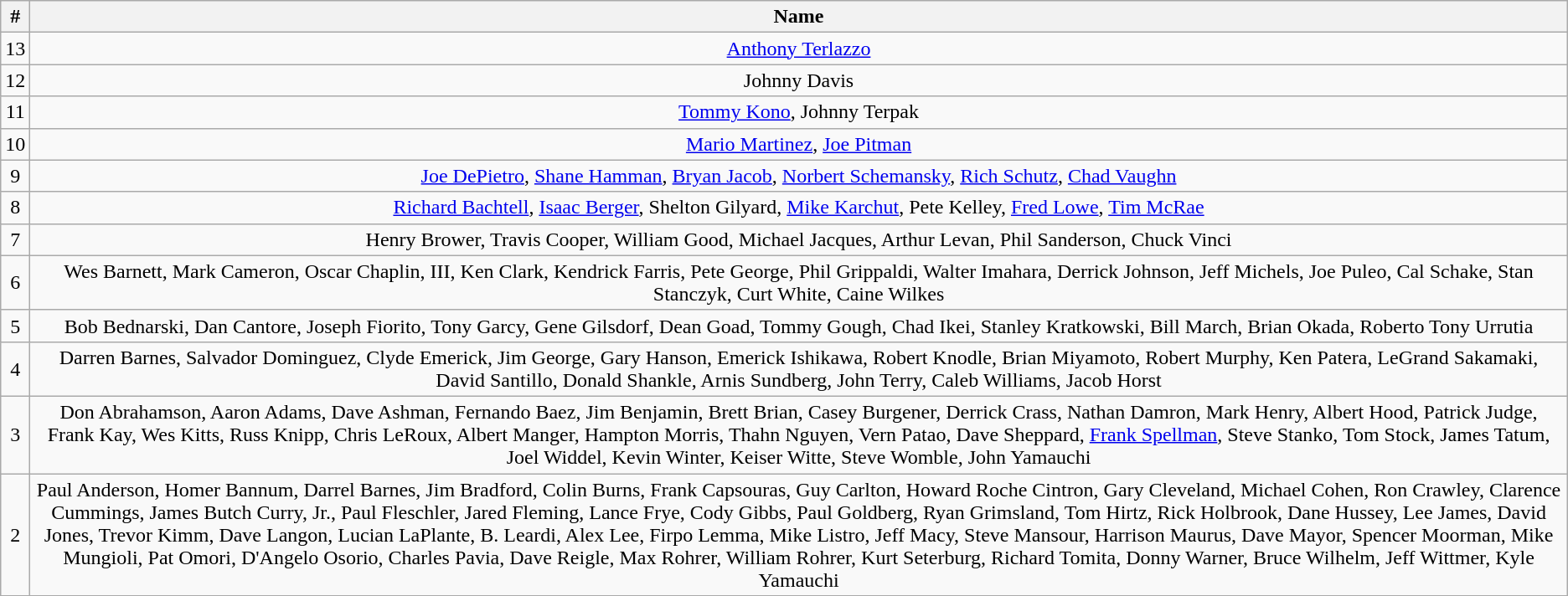<table class = "wikitable" style="text-align:center;">
<tr>
<th>#</th>
<th>Name</th>
</tr>
<tr>
<td>13</td>
<td><a href='#'>Anthony Terlazzo</a></td>
</tr>
<tr>
<td>12</td>
<td>Johnny Davis</td>
</tr>
<tr>
<td>11</td>
<td><a href='#'>Tommy Kono</a>, Johnny Terpak</td>
</tr>
<tr>
<td>10</td>
<td><a href='#'>Mario Martinez</a>, <a href='#'>Joe Pitman</a></td>
</tr>
<tr>
<td>9</td>
<td><a href='#'>Joe DePietro</a>, <a href='#'>Shane Hamman</a>, <a href='#'>Bryan Jacob</a>, <a href='#'>Norbert Schemansky</a>, <a href='#'>Rich Schutz</a>, <a href='#'>Chad Vaughn</a></td>
</tr>
<tr>
<td>8</td>
<td><a href='#'>Richard Bachtell</a>, <a href='#'>Isaac Berger</a>, Shelton Gilyard, <a href='#'>Mike Karchut</a>, Pete Kelley, <a href='#'>Fred Lowe</a>, <a href='#'>Tim McRae</a></td>
</tr>
<tr>
<td>7</td>
<td>Henry Brower, Travis Cooper, William Good, Michael Jacques, Arthur Levan, Phil Sanderson, Chuck Vinci</td>
</tr>
<tr>
<td>6</td>
<td>Wes Barnett, Mark Cameron, Oscar Chaplin, III, Ken Clark, Kendrick Farris, Pete George, Phil Grippaldi, Walter Imahara, Derrick Johnson, Jeff Michels, Joe Puleo, Cal Schake, Stan Stanczyk, Curt White, Caine Wilkes</td>
</tr>
<tr>
<td>5</td>
<td>Bob Bednarski, Dan Cantore, Joseph Fiorito, Tony Garcy, Gene Gilsdorf, Dean Goad, Tommy Gough, Chad Ikei, Stanley Kratkowski, Bill March, Brian Okada, Roberto Tony Urrutia</td>
</tr>
<tr>
<td>4</td>
<td>Darren Barnes, Salvador Dominguez, Clyde Emerick, Jim George, Gary Hanson, Emerick Ishikawa, Robert Knodle, Brian Miyamoto, Robert Murphy, Ken Patera, LeGrand Sakamaki, David Santillo, Donald Shankle, Arnis Sundberg, John Terry, Caleb Williams, Jacob Horst</td>
</tr>
<tr>
<td>3</td>
<td>Don Abrahamson, Aaron Adams, Dave Ashman, Fernando Baez, Jim Benjamin, Brett Brian, Casey Burgener, Derrick Crass, Nathan Damron, Mark Henry, Albert Hood, Patrick Judge, Frank Kay, Wes Kitts, Russ Knipp, Chris LeRoux, Albert Manger, Hampton Morris, Thahn Nguyen, Vern Patao, Dave Sheppard, <a href='#'>Frank Spellman</a>, Steve Stanko, Tom Stock, James Tatum, Joel Widdel, Kevin Winter, Keiser Witte, Steve Womble, John Yamauchi</td>
</tr>
<tr>
<td>2</td>
<td>Paul Anderson, Homer Bannum, Darrel Barnes, Jim Bradford, Colin Burns, Frank Capsouras, Guy Carlton, Howard Roche Cintron, Gary Cleveland, Michael Cohen, Ron Crawley, Clarence Cummings, James Butch Curry, Jr., Paul Fleschler, Jared Fleming, Lance Frye, Cody Gibbs, Paul Goldberg, Ryan Grimsland, Tom Hirtz, Rick Holbrook, Dane Hussey, Lee James, David Jones, Trevor Kimm, Dave Langon, Lucian LaPlante, B. Leardi, Alex Lee, Firpo Lemma, Mike Listro, Jeff Macy, Steve Mansour, Harrison Maurus, Dave Mayor, Spencer Moorman, Mike Mungioli, Pat Omori, D'Angelo Osorio, Charles Pavia, Dave Reigle, Max Rohrer, William Rohrer, Kurt Seterburg, Richard Tomita, Donny Warner, Bruce Wilhelm, Jeff Wittmer, Kyle Yamauchi</td>
</tr>
</table>
